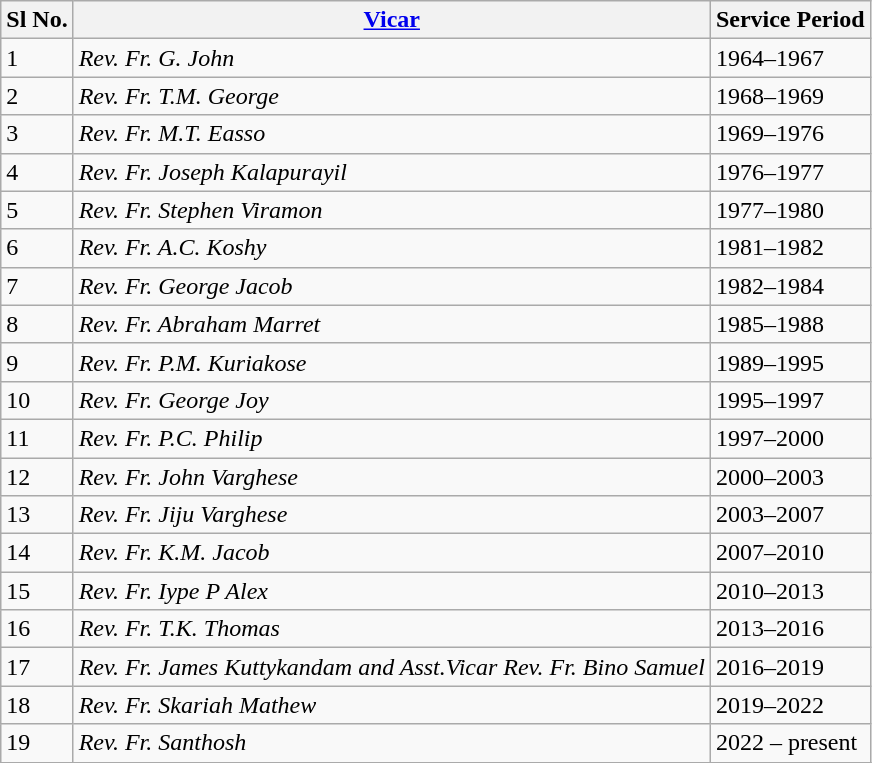<table class="wikitable">
<tr>
<th>Sl No.</th>
<th><a href='#'>Vicar</a></th>
<th>Service Period</th>
</tr>
<tr>
<td>1</td>
<td><em>Rev. Fr. G. John</em></td>
<td>1964–1967</td>
</tr>
<tr>
<td>2</td>
<td><em>Rev. Fr. T.M. George</em></td>
<td>1968–1969</td>
</tr>
<tr>
<td>3</td>
<td><em>Rev. Fr. M.T. Easso</em></td>
<td>1969–1976</td>
</tr>
<tr>
<td>4</td>
<td><em> Rev. Fr. Joseph Kalapurayil</em></td>
<td>1976–1977</td>
</tr>
<tr>
<td>5</td>
<td><em>Rev. Fr. Stephen Viramon</em></td>
<td>1977–1980</td>
</tr>
<tr>
<td>6</td>
<td><em>Rev. Fr. A.C. Koshy</em></td>
<td>1981–1982</td>
</tr>
<tr>
<td>7</td>
<td><em>Rev. Fr. George Jacob</em></td>
<td>1982–1984</td>
</tr>
<tr>
<td>8</td>
<td><em>Rev. Fr. Abraham Marret</em></td>
<td>1985–1988</td>
</tr>
<tr>
<td>9</td>
<td><em>Rev. Fr. P.M. Kuriakose</em></td>
<td>1989–1995</td>
</tr>
<tr>
<td>10</td>
<td><em>Rev. Fr. George Joy</em></td>
<td>1995–1997</td>
</tr>
<tr>
<td>11</td>
<td><em>Rev. Fr. P.C. Philip</em></td>
<td>1997–2000</td>
</tr>
<tr>
<td>12</td>
<td><em>Rev. Fr. John Varghese</em></td>
<td>2000–2003</td>
</tr>
<tr>
<td>13</td>
<td><em>Rev. Fr. Jiju Varghese</em></td>
<td>2003–2007</td>
</tr>
<tr>
<td>14</td>
<td><em>Rev. Fr. K.M. Jacob</em></td>
<td>2007–2010</td>
</tr>
<tr>
<td>15</td>
<td><em>Rev. Fr. Iype P Alex</em></td>
<td>2010–2013</td>
</tr>
<tr>
<td>16</td>
<td><em>Rev. Fr. T.K. Thomas</em></td>
<td>2013–2016</td>
</tr>
<tr>
<td>17</td>
<td><em>Rev. Fr. James Kuttykandam and Asst.Vicar Rev. Fr. Bino Samuel</em></td>
<td>2016–2019</td>
</tr>
<tr>
<td>18</td>
<td><em>Rev. Fr. Skariah Mathew</em></td>
<td>2019–2022</td>
</tr>
<tr>
<td>19</td>
<td><em>Rev. Fr. Santhosh </em></td>
<td>2022 – present</td>
</tr>
<tr>
</tr>
</table>
